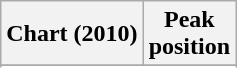<table class="wikitable sortable">
<tr>
<th>Chart (2010)</th>
<th>Peak<br>position</th>
</tr>
<tr>
</tr>
<tr>
</tr>
<tr>
</tr>
</table>
